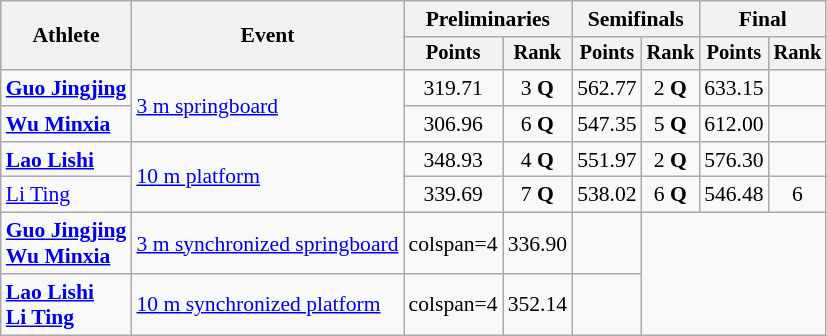<table class=wikitable style="font-size:90%">
<tr>
<th rowspan="2">Athlete</th>
<th rowspan="2">Event</th>
<th colspan="2">Preliminaries</th>
<th colspan="2">Semifinals</th>
<th colspan="2">Final</th>
</tr>
<tr style="font-size:95%">
<th>Points</th>
<th>Rank</th>
<th>Points</th>
<th>Rank</th>
<th>Points</th>
<th>Rank</th>
</tr>
<tr align=center>
<td align=left><strong><a href='#'>Guo Jingjing</a></strong></td>
<td style="text-align:left;" rowspan="2"><a href='#'>3 m springboard</a></td>
<td>319.71</td>
<td>3 <strong>Q</strong></td>
<td>562.77</td>
<td>2 <strong>Q</strong></td>
<td>633.15</td>
<td></td>
</tr>
<tr align=center>
<td align=left><strong><a href='#'>Wu Minxia</a></strong></td>
<td>306.96</td>
<td>6 <strong>Q</strong></td>
<td>547.35</td>
<td>5 <strong>Q</strong></td>
<td>612.00</td>
<td></td>
</tr>
<tr align=center>
<td align=left><strong><a href='#'>Lao Lishi</a></strong></td>
<td style="text-align:left;" rowspan="2"><a href='#'>10 m platform</a></td>
<td>348.93</td>
<td>4 <strong>Q</strong></td>
<td>551.97</td>
<td>2 <strong>Q</strong></td>
<td>576.30</td>
<td></td>
</tr>
<tr align=center>
<td align=left><a href='#'>Li Ting</a></td>
<td>339.69</td>
<td>7 <strong>Q</strong></td>
<td>538.02</td>
<td>6 <strong>Q</strong></td>
<td>546.48</td>
<td>6</td>
</tr>
<tr align=center>
<td align=left><strong><a href='#'>Guo Jingjing</a><br><a href='#'>Wu Minxia</a></strong></td>
<td align=left><a href='#'>3 m synchronized springboard</a></td>
<td>colspan=4 </td>
<td>336.90</td>
<td></td>
</tr>
<tr align=center>
<td align=left><strong><a href='#'>Lao Lishi</a><br><a href='#'>Li Ting</a></strong></td>
<td align=left><a href='#'>10 m synchronized platform</a></td>
<td>colspan=4 </td>
<td>352.14</td>
<td></td>
</tr>
</table>
